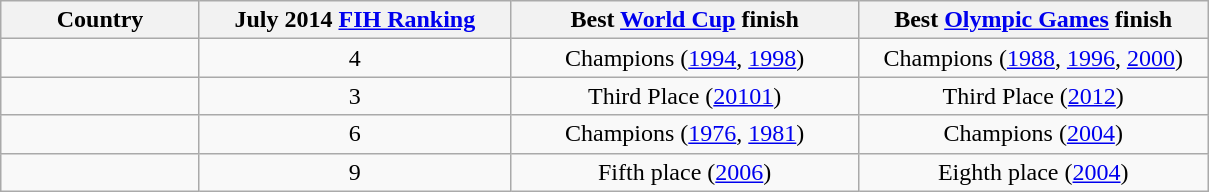<table class="wikitable">
<tr>
<th style="width:125px;">Country</th>
<th style="width:200px;">July 2014 <a href='#'>FIH Ranking</a></th>
<th style="width:225px;">Best <a href='#'>World Cup</a> finish</th>
<th style="width:225px;">Best <a href='#'>Olympic Games</a> finish</th>
</tr>
<tr style="text-align:center;">
<td style="text-align:left;"></td>
<td>4</td>
<td>Champions (<a href='#'>1994</a>, <a href='#'>1998</a>)</td>
<td>Champions (<a href='#'>1988</a>, <a href='#'>1996</a>, <a href='#'>2000</a>)</td>
</tr>
<tr style="text-align:center;">
<td style="text-align:left;"></td>
<td>3</td>
<td>Third Place (<a href='#'>20101</a>)</td>
<td>Third Place (<a href='#'>2012</a>)</td>
</tr>
<tr style="text-align:center;">
<td style="text-align:left;"></td>
<td>6</td>
<td>Champions (<a href='#'>1976</a>, <a href='#'>1981</a>)</td>
<td>Champions (<a href='#'>2004</a>)</td>
</tr>
<tr style="text-align:center;">
<td style="text-align:left;"></td>
<td>9</td>
<td>Fifth place (<a href='#'>2006</a>)</td>
<td>Eighth place (<a href='#'>2004</a>)</td>
</tr>
</table>
